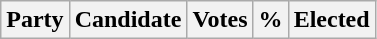<table class="wikitable">
<tr>
<th colspan="2">Party</th>
<th>Candidate</th>
<th>Votes</th>
<th>%</th>
<th>Elected<br>

</th>
</tr>
</table>
